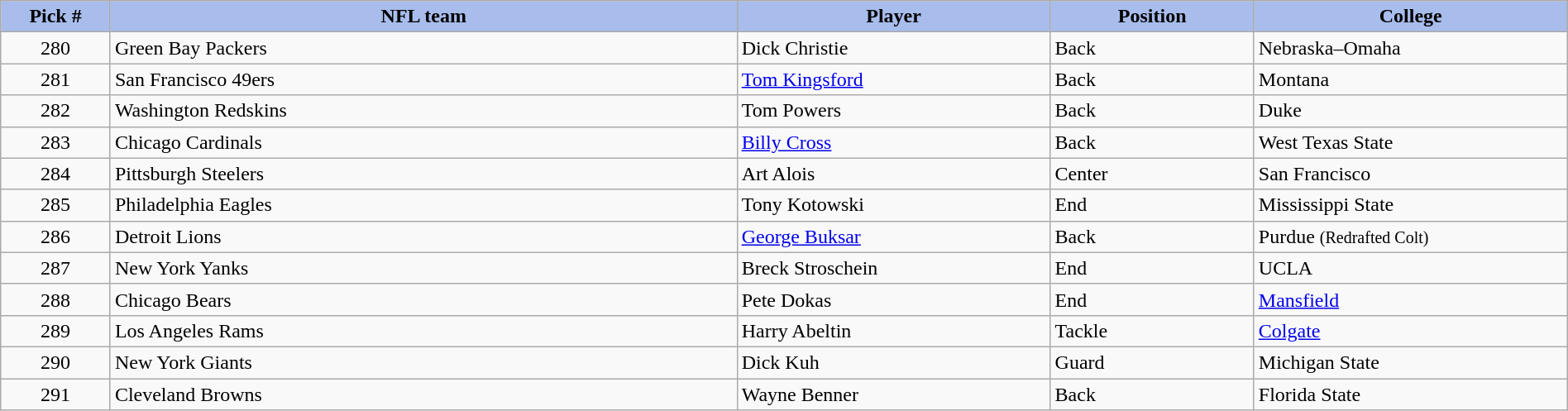<table class="wikitable sortable sortable" style="width: 100%">
<tr>
<th style="background:#A8BDEC;" width=7%>Pick #</th>
<th width=40% style="background:#A8BDEC;">NFL team</th>
<th width=20% style="background:#A8BDEC;">Player</th>
<th width=13% style="background:#A8BDEC;">Position</th>
<th style="background:#A8BDEC;">College</th>
</tr>
<tr>
<td align=center>280</td>
<td>Green Bay Packers</td>
<td>Dick Christie</td>
<td>Back</td>
<td>Nebraska–Omaha</td>
</tr>
<tr>
<td align=center>281</td>
<td>San Francisco 49ers</td>
<td><a href='#'>Tom Kingsford</a></td>
<td>Back</td>
<td>Montana</td>
</tr>
<tr>
<td align=center>282</td>
<td>Washington Redskins</td>
<td>Tom Powers</td>
<td>Back</td>
<td>Duke</td>
</tr>
<tr>
<td align=center>283</td>
<td>Chicago Cardinals</td>
<td><a href='#'>Billy Cross</a></td>
<td>Back</td>
<td>West Texas State</td>
</tr>
<tr>
<td align=center>284</td>
<td>Pittsburgh Steelers</td>
<td>Art Alois</td>
<td>Center</td>
<td>San Francisco</td>
</tr>
<tr>
<td align=center>285</td>
<td>Philadelphia Eagles</td>
<td>Tony Kotowski</td>
<td>End</td>
<td>Mississippi State</td>
</tr>
<tr>
<td align=center>286</td>
<td>Detroit Lions</td>
<td><a href='#'>George Buksar</a></td>
<td>Back</td>
<td>Purdue <small>(Redrafted Colt)</small></td>
</tr>
<tr>
<td align=center>287</td>
<td>New York Yanks</td>
<td>Breck Stroschein</td>
<td>End</td>
<td>UCLA</td>
</tr>
<tr>
<td align=center>288</td>
<td>Chicago Bears</td>
<td>Pete Dokas</td>
<td>End</td>
<td><a href='#'>Mansfield</a></td>
</tr>
<tr>
<td align=center>289</td>
<td>Los Angeles Rams</td>
<td>Harry Abeltin</td>
<td>Tackle</td>
<td><a href='#'>Colgate</a></td>
</tr>
<tr>
<td align=center>290</td>
<td>New York Giants</td>
<td>Dick Kuh</td>
<td>Guard</td>
<td>Michigan State</td>
</tr>
<tr>
<td align=center>291</td>
<td>Cleveland Browns</td>
<td>Wayne Benner</td>
<td>Back</td>
<td>Florida State</td>
</tr>
</table>
